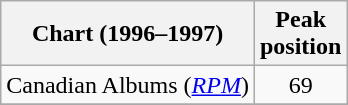<table class="wikitable sortable">
<tr>
<th>Chart (1996–1997)</th>
<th>Peak<br>position</th>
</tr>
<tr>
<td>Canadian Albums (<em><a href='#'>RPM</a></em>)</td>
<td align="center">69</td>
</tr>
<tr>
</tr>
<tr>
</tr>
</table>
